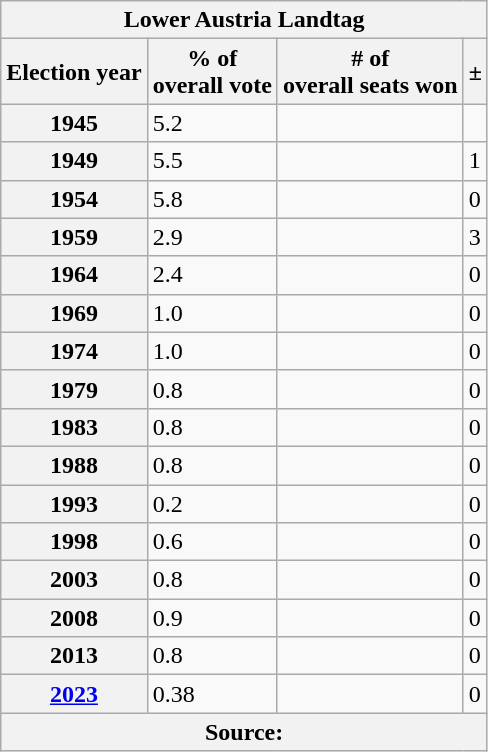<table class=wikitable>
<tr>
<th colspan=6>Lower Austria Landtag</th>
</tr>
<tr>
<th>Election year</th>
<th>% of<br>overall vote</th>
<th># of<br>overall seats won</th>
<th>±</th>
</tr>
<tr>
<th>1945</th>
<td>5.2</td>
<td></td>
<td></td>
</tr>
<tr>
<th>1949</th>
<td>5.5</td>
<td></td>
<td>1</td>
</tr>
<tr>
<th>1954</th>
<td>5.8</td>
<td></td>
<td>0</td>
</tr>
<tr>
<th>1959</th>
<td>2.9</td>
<td></td>
<td>3</td>
</tr>
<tr>
<th>1964</th>
<td>2.4</td>
<td></td>
<td>0</td>
</tr>
<tr>
<th>1969</th>
<td>1.0</td>
<td></td>
<td>0</td>
</tr>
<tr>
<th>1974</th>
<td>1.0</td>
<td></td>
<td>0</td>
</tr>
<tr>
<th>1979</th>
<td>0.8</td>
<td></td>
<td>0</td>
</tr>
<tr>
<th>1983</th>
<td>0.8</td>
<td></td>
<td>0</td>
</tr>
<tr>
<th>1988</th>
<td>0.8</td>
<td></td>
<td>0</td>
</tr>
<tr>
<th>1993</th>
<td>0.2</td>
<td></td>
<td>0</td>
</tr>
<tr>
<th>1998</th>
<td>0.6</td>
<td></td>
<td>0</td>
</tr>
<tr>
<th>2003</th>
<td>0.8</td>
<td></td>
<td>0</td>
</tr>
<tr>
<th>2008</th>
<td>0.9</td>
<td></td>
<td>0</td>
</tr>
<tr>
<th>2013</th>
<td>0.8</td>
<td></td>
<td>0</td>
</tr>
<tr>
<th><a href='#'>2023</a></th>
<td>0.38</td>
<td></td>
<td>0</td>
</tr>
<tr>
<th colspan=6>Source:  </th>
</tr>
</table>
